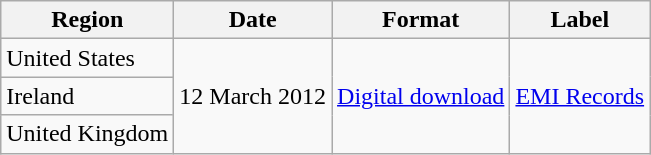<table class=wikitable>
<tr>
<th>Region</th>
<th>Date</th>
<th>Format</th>
<th>Label</th>
</tr>
<tr>
<td>United States</td>
<td rowspan="3">12 March 2012</td>
<td rowspan="3"><a href='#'>Digital download</a></td>
<td rowspan="3"><a href='#'>EMI Records</a></td>
</tr>
<tr>
<td>Ireland</td>
</tr>
<tr>
<td>United Kingdom</td>
</tr>
</table>
